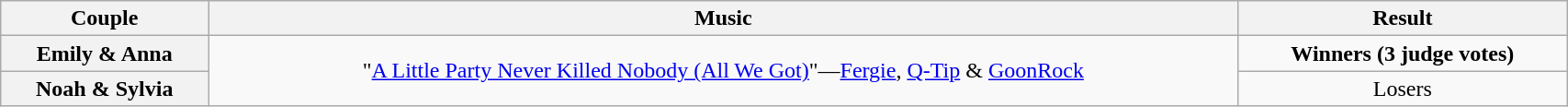<table class="wikitable sortable" style="text-align:center; width: 90%">
<tr>
<th scope="col">Couple</th>
<th scope="col" class="unsortable">Music</th>
<th scope="col" class="unsortable">Result</th>
</tr>
<tr>
<th scope="col">Emily & Anna</th>
<td rowspan=2>"<a href='#'>A Little Party Never Killed Nobody (All We Got)</a>"—<a href='#'>Fergie</a>, <a href='#'>Q-Tip</a> & <a href='#'>GoonRock</a></td>
<td><strong>Winners (3 judge votes)</strong></td>
</tr>
<tr>
<th scope="col">Noah & Sylvia</th>
<td>Losers</td>
</tr>
</table>
